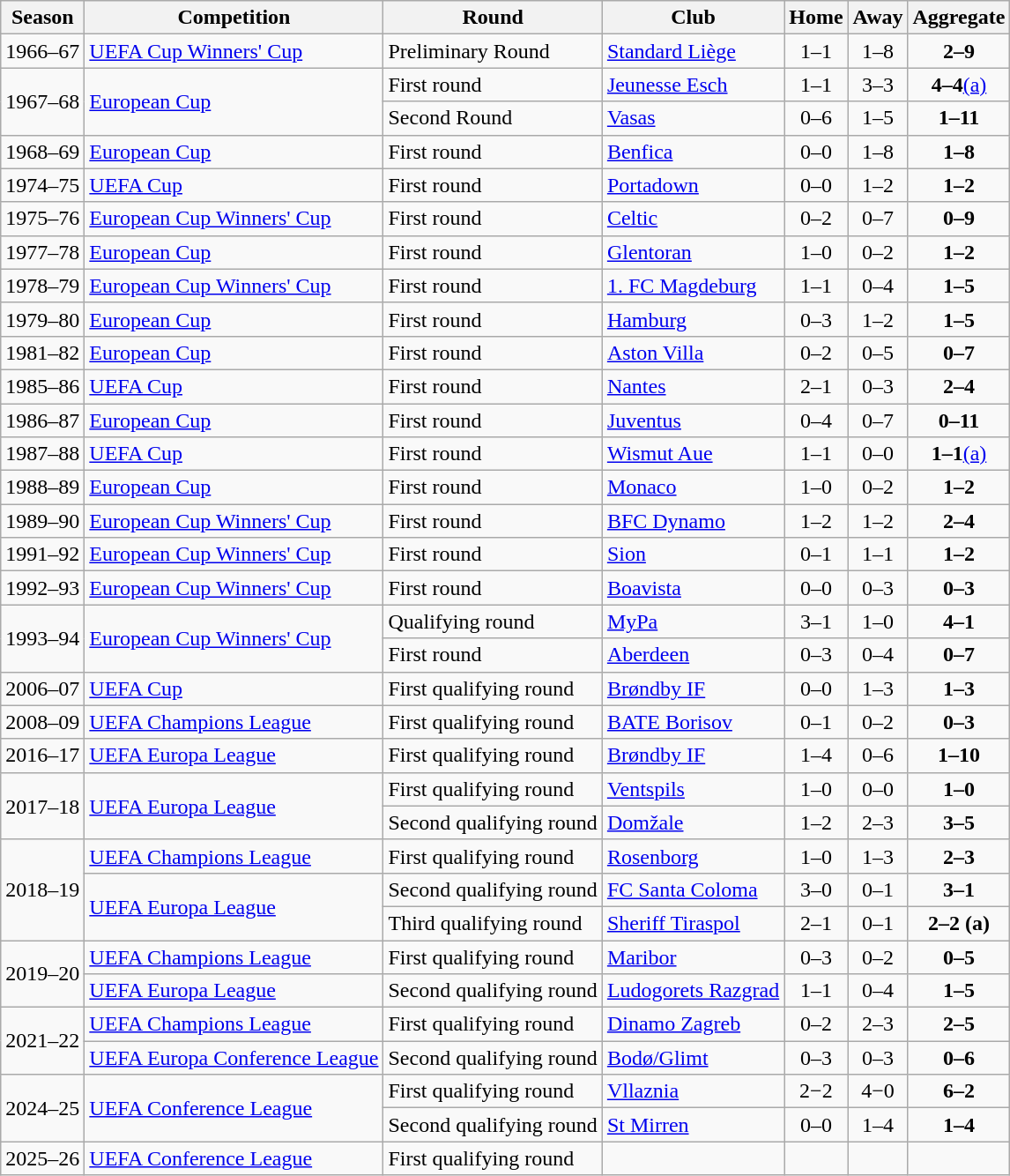<table class="wikitable" style="text-align: left;">
<tr>
<th>Season</th>
<th>Competition</th>
<th>Round</th>
<th>Club</th>
<th>Home</th>
<th>Away</th>
<th>Aggregate</th>
</tr>
<tr>
<td>1966–67</td>
<td><a href='#'>UEFA Cup Winners' Cup</a></td>
<td>Preliminary Round</td>
<td> <a href='#'>Standard Liège</a></td>
<td style="text-align:center;">1–1</td>
<td style="text-align:center;">1–8</td>
<td style="text-align:center;"><strong>2–9</strong></td>
</tr>
<tr>
<td rowspan="2">1967–68</td>
<td rowspan="2"><a href='#'>European Cup</a></td>
<td>First round</td>
<td> <a href='#'>Jeunesse Esch</a></td>
<td style="text-align:center;">1–1</td>
<td style="text-align:center;">3–3</td>
<td style="text-align:center;"><strong>4–4</strong><a href='#'>(a)</a></td>
</tr>
<tr>
<td>Second Round</td>
<td> <a href='#'>Vasas</a></td>
<td style="text-align:center;">0–6</td>
<td style="text-align:center;">1–5</td>
<td style="text-align:center;"><strong>1–11</strong></td>
</tr>
<tr>
<td>1968–69</td>
<td><a href='#'>European Cup</a></td>
<td>First round</td>
<td> <a href='#'>Benfica</a></td>
<td style="text-align:center;">0–0</td>
<td style="text-align:center;">1–8</td>
<td style="text-align:center;"><strong>1–8</strong></td>
</tr>
<tr>
<td>1974–75</td>
<td><a href='#'>UEFA Cup</a></td>
<td>First round</td>
<td> <a href='#'>Portadown</a></td>
<td style="text-align:center;">0–0</td>
<td style="text-align:center;">1–2</td>
<td style="text-align:center;"><strong>1–2</strong></td>
</tr>
<tr>
<td>1975–76</td>
<td><a href='#'>European Cup Winners' Cup</a></td>
<td>First round</td>
<td> <a href='#'>Celtic</a></td>
<td style="text-align:center;">0–2</td>
<td style="text-align:center;">0–7</td>
<td style="text-align:center;"><strong>0–9</strong></td>
</tr>
<tr>
<td>1977–78</td>
<td><a href='#'>European Cup</a></td>
<td>First round</td>
<td> <a href='#'>Glentoran</a></td>
<td style="text-align:center;">1–0</td>
<td style="text-align:center;">0–2</td>
<td style="text-align:center;"><strong>1–2</strong></td>
</tr>
<tr>
<td>1978–79</td>
<td><a href='#'>European Cup Winners' Cup</a></td>
<td>First round</td>
<td> <a href='#'>1. FC Magdeburg</a></td>
<td style="text-align:center;">1–1</td>
<td style="text-align:center;">0–4</td>
<td style="text-align:center;"><strong>1–5</strong></td>
</tr>
<tr>
<td>1979–80</td>
<td><a href='#'>European Cup</a></td>
<td>First round</td>
<td> <a href='#'>Hamburg</a></td>
<td style="text-align:center;">0–3</td>
<td style="text-align:center;">1–2</td>
<td style="text-align:center;"><strong>1–5</strong></td>
</tr>
<tr>
<td>1981–82</td>
<td><a href='#'>European Cup</a></td>
<td>First round</td>
<td> <a href='#'>Aston Villa</a></td>
<td style="text-align:center;">0–2</td>
<td style="text-align:center;">0–5</td>
<td style="text-align:center;"><strong>0–7</strong></td>
</tr>
<tr>
<td>1985–86</td>
<td><a href='#'>UEFA Cup</a></td>
<td>First round</td>
<td> <a href='#'>Nantes</a></td>
<td style="text-align:center;">2–1</td>
<td style="text-align:center;">0–3</td>
<td style="text-align:center;"><strong>2–4</strong></td>
</tr>
<tr>
<td>1986–87</td>
<td><a href='#'>European Cup</a></td>
<td>First round</td>
<td> <a href='#'>Juventus</a></td>
<td style="text-align:center;">0–4</td>
<td style="text-align:center;">0–7</td>
<td style="text-align:center;"><strong>0–11</strong></td>
</tr>
<tr>
<td>1987–88</td>
<td><a href='#'>UEFA Cup</a></td>
<td>First round</td>
<td> <a href='#'>Wismut Aue</a></td>
<td style="text-align:center;">1–1</td>
<td style="text-align:center;">0–0</td>
<td style="text-align:center;"><strong>1–1</strong><a href='#'>(a)</a></td>
</tr>
<tr>
<td>1988–89</td>
<td><a href='#'>European Cup</a></td>
<td>First round</td>
<td> <a href='#'>Monaco</a></td>
<td style="text-align:center;">1–0</td>
<td style="text-align:center;">0–2</td>
<td style="text-align:center;"><strong>1–2</strong></td>
</tr>
<tr>
<td>1989–90</td>
<td><a href='#'>European Cup Winners' Cup</a></td>
<td>First round</td>
<td> <a href='#'>BFC Dynamo</a></td>
<td style="text-align:center;">1–2</td>
<td style="text-align:center;">1–2</td>
<td style="text-align:center;"><strong>2–4</strong></td>
</tr>
<tr>
<td>1991–92</td>
<td><a href='#'>European Cup Winners' Cup</a></td>
<td>First round</td>
<td> <a href='#'>Sion</a></td>
<td style="text-align:center;">0–1</td>
<td style="text-align:center;">1–1</td>
<td style="text-align:center;"><strong>1–2</strong></td>
</tr>
<tr>
<td>1992–93</td>
<td><a href='#'>European Cup Winners' Cup</a></td>
<td>First round</td>
<td> <a href='#'>Boavista</a></td>
<td style="text-align:center;">0–0</td>
<td style="text-align:center;">0–3</td>
<td style="text-align:center;"><strong>0–3</strong></td>
</tr>
<tr>
<td rowspan="2">1993–94</td>
<td rowspan="2"><a href='#'>European Cup Winners' Cup</a></td>
<td>Qualifying round</td>
<td> <a href='#'>MyPa</a></td>
<td style="text-align:center;">3–1</td>
<td style="text-align:center;">1–0</td>
<td style="text-align:center;"><strong>4–1</strong></td>
</tr>
<tr>
<td>First round</td>
<td> <a href='#'>Aberdeen</a></td>
<td style="text-align:center;">0–3</td>
<td style="text-align:center;">0–4</td>
<td style="text-align:center;"><strong>0–7</strong></td>
</tr>
<tr>
<td>2006–07</td>
<td><a href='#'>UEFA Cup</a></td>
<td>First qualifying round</td>
<td> <a href='#'>Brøndby IF</a></td>
<td style="text-align:center;">0–0</td>
<td style="text-align:center;">1–3</td>
<td style="text-align:center;"><strong>1–3</strong></td>
</tr>
<tr>
<td>2008–09</td>
<td><a href='#'>UEFA Champions League</a></td>
<td>First qualifying round</td>
<td> <a href='#'>BATE Borisov</a></td>
<td style="text-align:center;">0–1</td>
<td style="text-align:center;">0–2</td>
<td style="text-align:center;"><strong>0–3</strong></td>
</tr>
<tr>
<td>2016–17</td>
<td><a href='#'>UEFA Europa League</a></td>
<td>First qualifying round</td>
<td> <a href='#'>Brøndby IF</a></td>
<td style="text-align:center;">1–4</td>
<td style="text-align:center;">0–6</td>
<td style="text-align:center;"><strong>1–10</strong></td>
</tr>
<tr>
<td rowspan="2">2017–18</td>
<td rowspan="2"><a href='#'>UEFA Europa League</a></td>
<td>First qualifying round</td>
<td> <a href='#'>Ventspils</a></td>
<td style="text-align:center;">1–0</td>
<td style="text-align:center;">0–0</td>
<td style="text-align:center;"><strong>1–0</strong></td>
</tr>
<tr>
<td>Second qualifying round</td>
<td> <a href='#'>Domžale</a></td>
<td style="text-align:center;">1–2</td>
<td style="text-align:center;">2–3</td>
<td style="text-align:center;"><strong>3–5</strong></td>
</tr>
<tr>
<td rowspan="3">2018–19</td>
<td><a href='#'>UEFA Champions League</a></td>
<td>First qualifying round</td>
<td> <a href='#'>Rosenborg</a></td>
<td style="text-align:center;">1–0</td>
<td style="text-align:center;">1–3</td>
<td style="text-align:center;"><strong>2–3</strong></td>
</tr>
<tr>
<td rowspan="2"><a href='#'>UEFA Europa League</a></td>
<td>Second qualifying round</td>
<td> <a href='#'>FC Santa Coloma</a></td>
<td style="text-align:center;">3–0</td>
<td style="text-align:center;">0–1</td>
<td style="text-align:center;"><strong>3–1</strong></td>
</tr>
<tr>
<td>Third qualifying round</td>
<td> <a href='#'>Sheriff Tiraspol</a></td>
<td style="text-align:center;">2–1</td>
<td style="text-align:center;">0–1</td>
<td style="text-align:center;"><strong>2–2 (a)</strong></td>
</tr>
<tr>
<td rowspan="2">2019–20</td>
<td><a href='#'>UEFA Champions League</a></td>
<td>First qualifying round</td>
<td> <a href='#'>Maribor</a></td>
<td style="text-align:center;">0–3</td>
<td style="text-align:center;">0–2</td>
<td style="text-align:center;"><strong>0–5</strong></td>
</tr>
<tr>
<td><a href='#'>UEFA Europa League</a></td>
<td>Second qualifying round</td>
<td> <a href='#'>Ludogorets Razgrad</a></td>
<td style="text-align:center;">1–1</td>
<td style="text-align:center;">0–4</td>
<td style="text-align:center;"><strong>1–5</strong></td>
</tr>
<tr>
<td rowspan="2">2021–22</td>
<td><a href='#'>UEFA Champions League</a></td>
<td>First qualifying round</td>
<td> <a href='#'>Dinamo Zagreb</a></td>
<td style="text-align:center;">0–2</td>
<td style="text-align:center;">2–3</td>
<td style="text-align:center;"><strong>2–5</strong></td>
</tr>
<tr>
<td><a href='#'>UEFA Europa Conference League</a></td>
<td>Second qualifying round</td>
<td> <a href='#'>Bodø/Glimt</a></td>
<td style="text-align:center;">0–3</td>
<td style="text-align:center;">0–3</td>
<td style="text-align:center;"><strong>0–6</strong></td>
</tr>
<tr>
<td rowspan="2">2024–25</td>
<td rowspan="2"><a href='#'>UEFA Conference League</a></td>
<td>First qualifying round</td>
<td> <a href='#'>Vllaznia</a></td>
<td style="text-align:center;">2−2</td>
<td style="text-align:center;">4−0</td>
<td style="text-align:center;"><strong>6–2</strong></td>
</tr>
<tr>
<td>Second qualifying round</td>
<td> <a href='#'>St Mirren</a></td>
<td style="text-align:center;">0–0</td>
<td style="text-align:center;">1–4</td>
<td style="text-align:center;"><strong>1–4</strong></td>
</tr>
<tr>
<td>2025–26</td>
<td><a href='#'>UEFA Conference League</a></td>
<td>First qualifying round</td>
<td></td>
<td style="text-align:center;"></td>
<td style="text-align:center;"></td>
<td style="text-align:center;"></td>
</tr>
</table>
